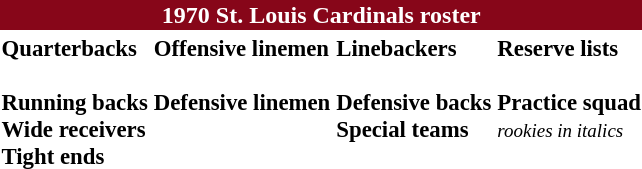<table class="toccolours" style="text-align: left;">
<tr>
<th colspan="9" style="background-color: #870619; color: white; text-align: center;"><strong>1970 St. Louis Cardinals roster</strong></th>
</tr>
<tr>
<td style="font-size: 95%;" valign="top"><strong>Quarterbacks</strong><br>
<br><strong>Running backs</strong>





<br><strong>Wide receivers</strong>



<br><strong>Tight ends</strong>


</td>
<td style="font-size: 95%;" valign="top"><strong>Offensive linemen</strong><br>






<br><strong>Defensive linemen</strong>






</td>
<td style="font-size: 95%;" valign="top"><strong>Linebackers</strong><br>




<br><strong>Defensive backs</strong>






<br><strong>Special teams</strong>

</td>
<td style="font-size: 95%;" valign="top"><strong>Reserve lists</strong><br><br><strong>Practice squad</strong><br><small><em>rookies in italics</em></small><br></td>
</tr>
<tr>
</tr>
</table>
